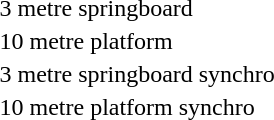<table>
<tr>
<td>3 metre springboard</td>
<td></td>
<td></td>
<td></td>
</tr>
<tr>
<td>10 metre platform</td>
<td></td>
<td></td>
<td></td>
</tr>
<tr>
<td>3 metre springboard synchro</td>
<td></td>
<td></td>
<td></td>
</tr>
<tr>
<td>10 metre platform synchro</td>
<td></td>
<td></td>
<td></td>
</tr>
</table>
